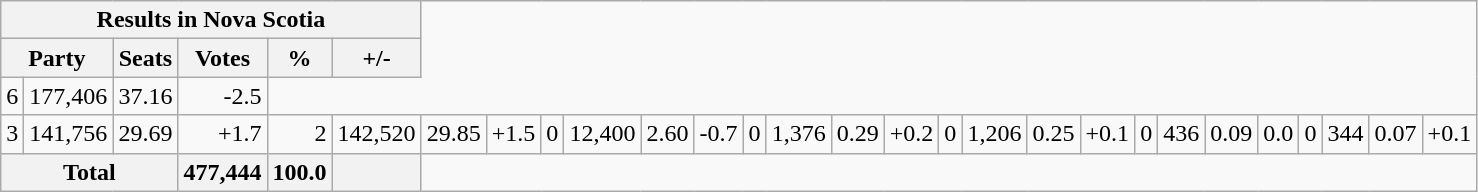<table class="wikitable">
<tr>
<th align="center" colspan=6>Results in Nova Scotia</th>
</tr>
<tr>
<th align="centre" colspan=2>Party</th>
<th align="right">Seats</th>
<th align="right">Votes</th>
<th align="right">%</th>
<th align="right">+/-</th>
</tr>
<tr>
<td align="right">6</td>
<td align="right">177,406</td>
<td align="right">37.16</td>
<td align="right">-2.5</td>
</tr>
<tr>
<td align="right">3</td>
<td align="right">141,756</td>
<td align="right">29.69</td>
<td align="right">+1.7<br></td>
<td align="right">2</td>
<td align="right">142,520</td>
<td align="right">29.85</td>
<td align="right">+1.5<br></td>
<td align="right">0</td>
<td align="right">12,400</td>
<td align="right">2.60</td>
<td align="right">-0.7<br></td>
<td align="right">0</td>
<td align="right">1,376</td>
<td align="right">0.29</td>
<td align="right">+0.2<br></td>
<td align="right">0</td>
<td align="right">1,206</td>
<td align="right">0.25</td>
<td align="right">+0.1<br></td>
<td align="right">0</td>
<td align="right">436</td>
<td align="right">0.09</td>
<td align="right">0.0<br></td>
<td align="right">0</td>
<td align="right">344</td>
<td align="right">0.07</td>
<td align="right">+0.1</td>
</tr>
<tr bgcolor="white">
<th align="left" colspan=3>Total</th>
<th align="right">477,444</th>
<th align="right">100.0</th>
<th align="right"></th>
</tr>
</table>
